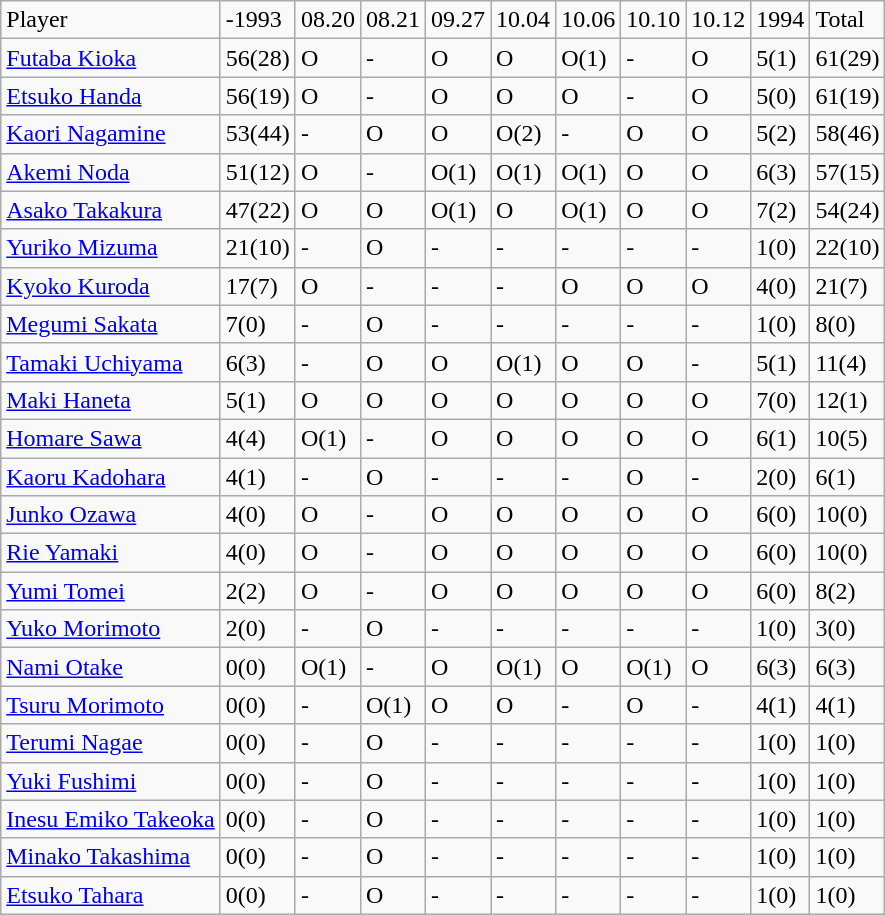<table class="wikitable" style="text-align:left;">
<tr>
<td>Player</td>
<td>-1993</td>
<td>08.20</td>
<td>08.21</td>
<td>09.27</td>
<td>10.04</td>
<td>10.06</td>
<td>10.10</td>
<td>10.12</td>
<td>1994</td>
<td>Total</td>
</tr>
<tr>
<td><a href='#'>Futaba Kioka</a></td>
<td>56(28)</td>
<td>O</td>
<td>-</td>
<td>O</td>
<td>O</td>
<td>O(1)</td>
<td>-</td>
<td>O</td>
<td>5(1)</td>
<td>61(29)</td>
</tr>
<tr>
<td><a href='#'>Etsuko Handa</a></td>
<td>56(19)</td>
<td>O</td>
<td>-</td>
<td>O</td>
<td>O</td>
<td>O</td>
<td>-</td>
<td>O</td>
<td>5(0)</td>
<td>61(19)</td>
</tr>
<tr>
<td><a href='#'>Kaori Nagamine</a></td>
<td>53(44)</td>
<td>-</td>
<td>O</td>
<td>O</td>
<td>O(2)</td>
<td>-</td>
<td>O</td>
<td>O</td>
<td>5(2)</td>
<td>58(46)</td>
</tr>
<tr>
<td><a href='#'>Akemi Noda</a></td>
<td>51(12)</td>
<td>O</td>
<td>-</td>
<td>O(1)</td>
<td>O(1)</td>
<td>O(1)</td>
<td>O</td>
<td>O</td>
<td>6(3)</td>
<td>57(15)</td>
</tr>
<tr>
<td><a href='#'>Asako Takakura</a></td>
<td>47(22)</td>
<td>O</td>
<td>O</td>
<td>O(1)</td>
<td>O</td>
<td>O(1)</td>
<td>O</td>
<td>O</td>
<td>7(2)</td>
<td>54(24)</td>
</tr>
<tr>
<td><a href='#'>Yuriko Mizuma</a></td>
<td>21(10)</td>
<td>-</td>
<td>O</td>
<td>-</td>
<td>-</td>
<td>-</td>
<td>-</td>
<td>-</td>
<td>1(0)</td>
<td>22(10)</td>
</tr>
<tr>
<td><a href='#'>Kyoko Kuroda</a></td>
<td>17(7)</td>
<td>O</td>
<td>-</td>
<td>-</td>
<td>-</td>
<td>O</td>
<td>O</td>
<td>O</td>
<td>4(0)</td>
<td>21(7)</td>
</tr>
<tr>
<td><a href='#'>Megumi Sakata</a></td>
<td>7(0)</td>
<td>-</td>
<td>O</td>
<td>-</td>
<td>-</td>
<td>-</td>
<td>-</td>
<td>-</td>
<td>1(0)</td>
<td>8(0)</td>
</tr>
<tr>
<td><a href='#'>Tamaki Uchiyama</a></td>
<td>6(3)</td>
<td>-</td>
<td>O</td>
<td>O</td>
<td>O(1)</td>
<td>O</td>
<td>O</td>
<td>-</td>
<td>5(1)</td>
<td>11(4)</td>
</tr>
<tr>
<td><a href='#'>Maki Haneta</a></td>
<td>5(1)</td>
<td>O</td>
<td>O</td>
<td>O</td>
<td>O</td>
<td>O</td>
<td>O</td>
<td>O</td>
<td>7(0)</td>
<td>12(1)</td>
</tr>
<tr>
<td><a href='#'>Homare Sawa</a></td>
<td>4(4)</td>
<td>O(1)</td>
<td>-</td>
<td>O</td>
<td>O</td>
<td>O</td>
<td>O</td>
<td>O</td>
<td>6(1)</td>
<td>10(5)</td>
</tr>
<tr>
<td><a href='#'>Kaoru Kadohara</a></td>
<td>4(1)</td>
<td>-</td>
<td>O</td>
<td>-</td>
<td>-</td>
<td>-</td>
<td>O</td>
<td>-</td>
<td>2(0)</td>
<td>6(1)</td>
</tr>
<tr>
<td><a href='#'>Junko Ozawa</a></td>
<td>4(0)</td>
<td>O</td>
<td>-</td>
<td>O</td>
<td>O</td>
<td>O</td>
<td>O</td>
<td>O</td>
<td>6(0)</td>
<td>10(0)</td>
</tr>
<tr>
<td><a href='#'>Rie Yamaki</a></td>
<td>4(0)</td>
<td>O</td>
<td>-</td>
<td>O</td>
<td>O</td>
<td>O</td>
<td>O</td>
<td>O</td>
<td>6(0)</td>
<td>10(0)</td>
</tr>
<tr>
<td><a href='#'>Yumi Tomei</a></td>
<td>2(2)</td>
<td>O</td>
<td>-</td>
<td>O</td>
<td>O</td>
<td>O</td>
<td>O</td>
<td>O</td>
<td>6(0)</td>
<td>8(2)</td>
</tr>
<tr>
<td><a href='#'>Yuko Morimoto</a></td>
<td>2(0)</td>
<td>-</td>
<td>O</td>
<td>-</td>
<td>-</td>
<td>-</td>
<td>-</td>
<td>-</td>
<td>1(0)</td>
<td>3(0)</td>
</tr>
<tr>
<td><a href='#'>Nami Otake</a></td>
<td>0(0)</td>
<td>O(1)</td>
<td>-</td>
<td>O</td>
<td>O(1)</td>
<td>O</td>
<td>O(1)</td>
<td>O</td>
<td>6(3)</td>
<td>6(3)</td>
</tr>
<tr>
<td><a href='#'>Tsuru Morimoto</a></td>
<td>0(0)</td>
<td>-</td>
<td>O(1)</td>
<td>O</td>
<td>O</td>
<td>-</td>
<td>O</td>
<td>-</td>
<td>4(1)</td>
<td>4(1)</td>
</tr>
<tr>
<td><a href='#'>Terumi Nagae</a></td>
<td>0(0)</td>
<td>-</td>
<td>O</td>
<td>-</td>
<td>-</td>
<td>-</td>
<td>-</td>
<td>-</td>
<td>1(0)</td>
<td>1(0)</td>
</tr>
<tr>
<td><a href='#'>Yuki Fushimi</a></td>
<td>0(0)</td>
<td>-</td>
<td>O</td>
<td>-</td>
<td>-</td>
<td>-</td>
<td>-</td>
<td>-</td>
<td>1(0)</td>
<td>1(0)</td>
</tr>
<tr>
<td><a href='#'>Inesu Emiko Takeoka</a></td>
<td>0(0)</td>
<td>-</td>
<td>O</td>
<td>-</td>
<td>-</td>
<td>-</td>
<td>-</td>
<td>-</td>
<td>1(0)</td>
<td>1(0)</td>
</tr>
<tr>
<td><a href='#'>Minako Takashima</a></td>
<td>0(0)</td>
<td>-</td>
<td>O</td>
<td>-</td>
<td>-</td>
<td>-</td>
<td>-</td>
<td>-</td>
<td>1(0)</td>
<td>1(0)</td>
</tr>
<tr>
<td><a href='#'>Etsuko Tahara</a></td>
<td>0(0)</td>
<td>-</td>
<td>O</td>
<td>-</td>
<td>-</td>
<td>-</td>
<td>-</td>
<td>-</td>
<td>1(0)</td>
<td>1(0)</td>
</tr>
</table>
